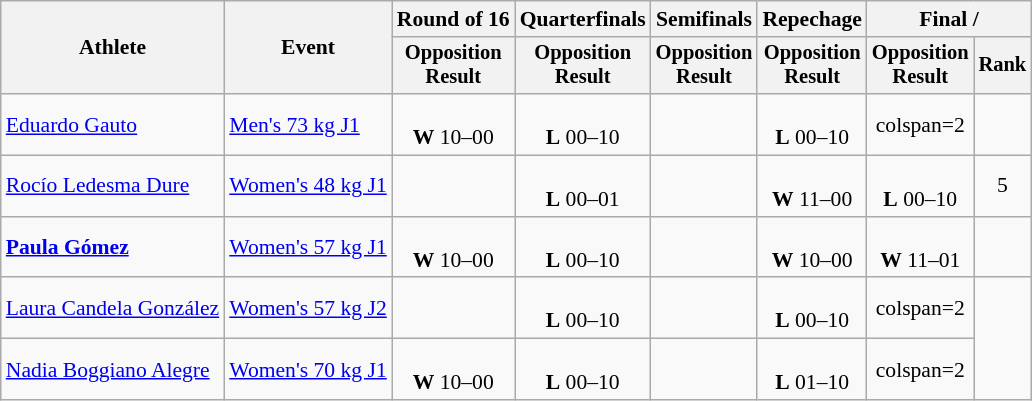<table class="wikitable" style="font-size:90%">
<tr>
<th rowspan="2">Athlete</th>
<th rowspan="2">Event</th>
<th>Round of 16</th>
<th>Quarterfinals</th>
<th>Semifinals</th>
<th>Repechage</th>
<th colspan=2>Final / </th>
</tr>
<tr style="font-size:95%">
<th>Opposition<br>Result</th>
<th>Opposition<br>Result</th>
<th>Opposition<br>Result</th>
<th>Opposition<br>Result</th>
<th>Opposition<br>Result</th>
<th>Rank</th>
</tr>
<tr align=center>
<td align=left><a href='#'>Eduardo Gauto</a></td>
<td align=left><a href='#'>Men's 73 kg J1</a></td>
<td><br><strong>W</strong> 10–00</td>
<td><br><strong>L</strong> 00–10</td>
<td></td>
<td><br><strong>L</strong> 00–10</td>
<td>colspan=2 </td>
</tr>
<tr align=center>
<td align=left><a href='#'>Rocío Ledesma Dure</a></td>
<td align=left><a href='#'>Women's 48 kg J1</a></td>
<td></td>
<td><br><strong>L</strong> 00–01</td>
<td></td>
<td><br><strong>W</strong> 11–00</td>
<td><br><strong>L</strong> 00–10</td>
<td>5</td>
</tr>
<tr align=center>
<td align=left><strong><a href='#'>Paula Gómez</a></strong></td>
<td align=left><a href='#'>Women's 57 kg J1</a></td>
<td><br><strong>W</strong> 10–00</td>
<td><br><strong>L</strong> 00–10</td>
<td></td>
<td><br><strong>W</strong> 10–00</td>
<td><br><strong>W</strong> 11–01</td>
<td></td>
</tr>
<tr align="center">
<td align="left"><a href='#'>Laura Candela González</a></td>
<td align="left"><a href='#'>Women's 57 kg J2</a></td>
<td></td>
<td><br><strong>L</strong> 00–10</td>
<td></td>
<td><br><strong>L</strong> 00–10</td>
<td>colspan=2 </td>
</tr>
<tr align=center>
<td align=left><a href='#'>Nadia Boggiano Alegre</a></td>
<td align=left><a href='#'>Women's 70 kg J1</a></td>
<td><br><strong>W</strong> 10–00</td>
<td><br><strong>L</strong> 00–10</td>
<td></td>
<td><br><strong>L</strong> 01–10</td>
<td>colspan=2 </td>
</tr>
</table>
